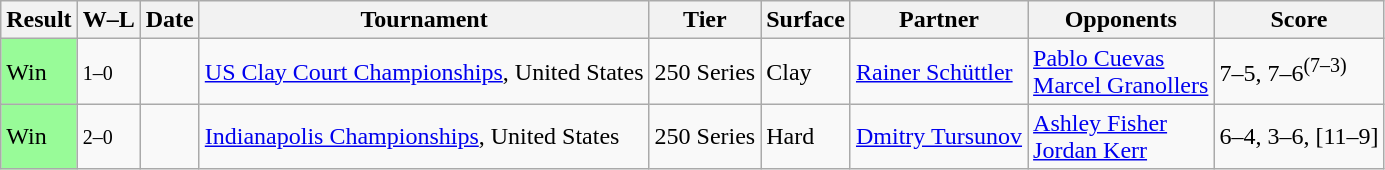<table class="sortable wikitable nowrap">
<tr>
<th>Result</th>
<th class="unsortable">W–L</th>
<th>Date</th>
<th>Tournament</th>
<th>Tier</th>
<th>Surface</th>
<th>Partner</th>
<th>Opponents</th>
<th class="unsortable">Score</th>
</tr>
<tr>
<td bgcolor=98fb98>Win</td>
<td><small>1–0</small></td>
<td><a href='#'></a></td>
<td><a href='#'>US Clay Court Championships</a>, United States</td>
<td>250 Series</td>
<td>Clay</td>
<td> <a href='#'>Rainer Schüttler</a></td>
<td> <a href='#'>Pablo Cuevas</a><br> <a href='#'>Marcel Granollers</a></td>
<td>7–5, 7–6<sup>(7–3)</sup></td>
</tr>
<tr>
<td bgcolor=98fb98>Win</td>
<td><small>2–0</small></td>
<td><a href='#'></a></td>
<td><a href='#'>Indianapolis Championships</a>, United States</td>
<td>250 Series</td>
<td>Hard</td>
<td> <a href='#'>Dmitry Tursunov</a></td>
<td> <a href='#'>Ashley Fisher</a><br> <a href='#'>Jordan Kerr</a></td>
<td>6–4, 3–6, [11–9]</td>
</tr>
</table>
